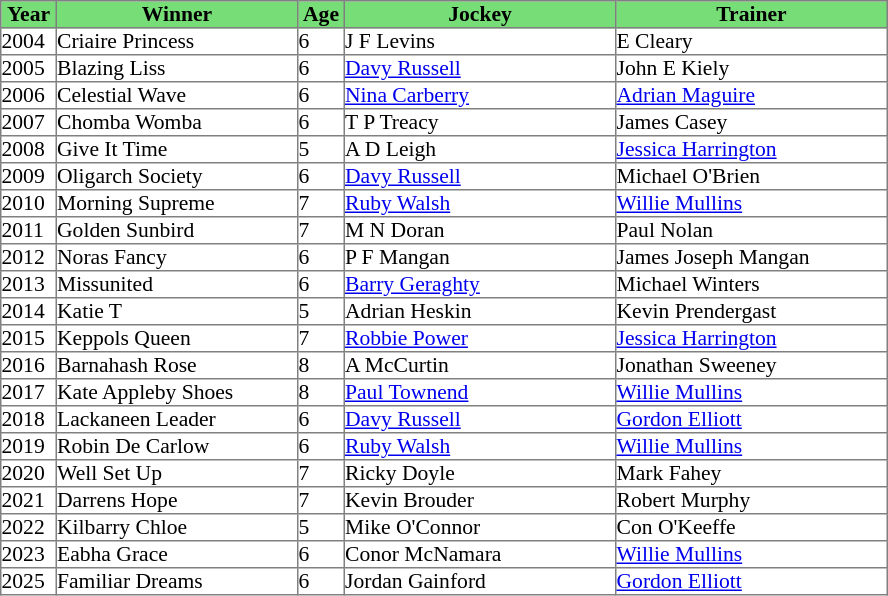<table class = "sortable" | border="1" cellpadding="0" style="border-collapse: collapse; font-size:90%">
<tr bgcolor="#77dd77" align="center">
<td style="width:36px"><strong>Year</strong></td>
<td style="width:160px"><strong>Winner</strong></td>
<td style="width:30px"><strong>Age</strong></td>
<td style="width:180px"><strong>Jockey</strong></td>
<td style="width:180px"><strong>Trainer</strong></td>
</tr>
<tr>
<td>2004</td>
<td>Criaire Princess</td>
<td>6</td>
<td>J F Levins</td>
<td>E Cleary</td>
</tr>
<tr>
<td>2005</td>
<td>Blazing Liss</td>
<td>6</td>
<td><a href='#'>Davy Russell</a></td>
<td>John E Kiely</td>
</tr>
<tr>
<td>2006</td>
<td>Celestial Wave</td>
<td>6</td>
<td><a href='#'>Nina Carberry</a></td>
<td><a href='#'>Adrian Maguire</a></td>
</tr>
<tr>
<td>2007</td>
<td>Chomba Womba</td>
<td>6</td>
<td>T P Treacy</td>
<td>James Casey</td>
</tr>
<tr>
<td>2008</td>
<td>Give It Time</td>
<td>5</td>
<td>A D Leigh</td>
<td><a href='#'>Jessica Harrington</a></td>
</tr>
<tr>
<td>2009</td>
<td>Oligarch Society</td>
<td>6</td>
<td><a href='#'>Davy Russell</a></td>
<td>Michael O'Brien</td>
</tr>
<tr>
<td>2010</td>
<td>Morning Supreme</td>
<td>7</td>
<td><a href='#'>Ruby Walsh</a></td>
<td><a href='#'>Willie Mullins</a></td>
</tr>
<tr>
<td>2011</td>
<td>Golden Sunbird</td>
<td>7</td>
<td>M N Doran</td>
<td>Paul Nolan</td>
</tr>
<tr>
<td>2012</td>
<td>Noras Fancy</td>
<td>6</td>
<td>P F Mangan</td>
<td>James Joseph Mangan</td>
</tr>
<tr>
<td>2013</td>
<td>Missunited</td>
<td>6</td>
<td><a href='#'>Barry Geraghty</a></td>
<td>Michael Winters</td>
</tr>
<tr>
<td>2014</td>
<td>Katie T</td>
<td>5</td>
<td>Adrian Heskin</td>
<td>Kevin Prendergast</td>
</tr>
<tr>
<td>2015</td>
<td>Keppols Queen</td>
<td>7</td>
<td><a href='#'>Robbie Power</a></td>
<td><a href='#'>Jessica Harrington</a></td>
</tr>
<tr>
<td>2016</td>
<td>Barnahash Rose</td>
<td>8</td>
<td>A McCurtin</td>
<td>Jonathan Sweeney</td>
</tr>
<tr>
<td>2017</td>
<td>Kate Appleby Shoes</td>
<td>8</td>
<td><a href='#'>Paul Townend</a></td>
<td><a href='#'>Willie Mullins</a></td>
</tr>
<tr>
<td>2018</td>
<td>Lackaneen Leader</td>
<td>6</td>
<td><a href='#'>Davy Russell</a></td>
<td><a href='#'>Gordon Elliott</a></td>
</tr>
<tr>
<td>2019</td>
<td>Robin De Carlow</td>
<td>6</td>
<td><a href='#'>Ruby Walsh</a></td>
<td><a href='#'>Willie Mullins</a></td>
</tr>
<tr>
<td>2020</td>
<td>Well Set Up</td>
<td>7</td>
<td>Ricky Doyle</td>
<td>Mark Fahey</td>
</tr>
<tr>
<td>2021</td>
<td>Darrens Hope</td>
<td>7</td>
<td>Kevin Brouder</td>
<td>Robert Murphy</td>
</tr>
<tr>
<td>2022</td>
<td>Kilbarry Chloe</td>
<td>5</td>
<td>Mike O'Connor</td>
<td>Con O'Keeffe</td>
</tr>
<tr>
<td>2023</td>
<td>Eabha Grace</td>
<td>6</td>
<td>Conor McNamara</td>
<td><a href='#'>Willie Mullins</a></td>
</tr>
<tr>
<td>2025</td>
<td>Familiar Dreams</td>
<td>6</td>
<td>Jordan Gainford</td>
<td><a href='#'>Gordon Elliott</a></td>
</tr>
</table>
